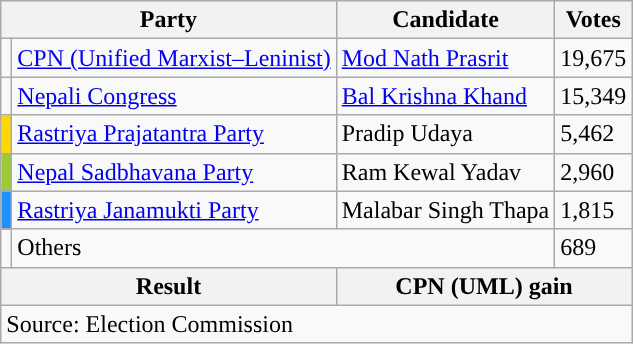<table class="wikitable">
<tr>
<th colspan="2">Party</th>
<th>Candidate</th>
<th>Votes</th>
</tr>
<tr>
<td style="background-color:"></td>
<td><a href='#'>CPN (Unified Marxist–Leninist)</a></td>
<td><a href='#'>Mod Nath Prasrit</a></td>
<td>19,675</td>
</tr>
<tr>
<td style="background-color:"></td>
<td><a href='#'>Nepali Congress</a></td>
<td><a href='#'>Bal Krishna Khand</a></td>
<td>15,349</td>
</tr>
<tr>
<td style="background-color:gold"></td>
<td><a href='#'>Rastriya Prajatantra Party</a></td>
<td>Pradip Udaya</td>
<td>5,462</td>
</tr>
<tr>
<td style="background-color:yellowgreen"></td>
<td><a href='#'>Nepal Sadbhavana Party</a></td>
<td>Ram Kewal Yadav</td>
<td>2,960</td>
</tr>
<tr>
<td style="background-color:dodgerblue"></td>
<td><a href='#'>Rastriya Janamukti Party</a></td>
<td>Malabar Singh Thapa</td>
<td>1,815</td>
</tr>
<tr>
<td></td>
<td colspan="2">Others</td>
<td>689</td>
</tr>
<tr>
<th colspan="2">Result</th>
<th colspan="2">CPN (UML) gain</th>
</tr>
<tr>
<td colspan="4">Source: Election Commission</td>
</tr>
</table>
